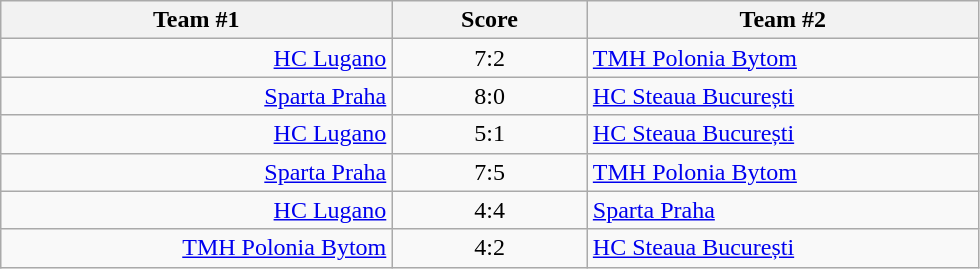<table class="wikitable" style="text-align: center;">
<tr>
<th width=22%>Team #1</th>
<th width=11%>Score</th>
<th width=22%>Team #2</th>
</tr>
<tr>
<td style="text-align: right;"><a href='#'>HC Lugano</a> </td>
<td>7:2</td>
<td style="text-align: left;"> <a href='#'>TMH Polonia Bytom</a></td>
</tr>
<tr>
<td style="text-align: right;"><a href='#'>Sparta Praha</a> </td>
<td>8:0</td>
<td style="text-align: left;"> <a href='#'>HC Steaua București</a></td>
</tr>
<tr>
<td style="text-align: right;"><a href='#'>HC Lugano</a> </td>
<td>5:1</td>
<td style="text-align: left;"> <a href='#'>HC Steaua București</a></td>
</tr>
<tr>
<td style="text-align: right;"><a href='#'>Sparta Praha</a> </td>
<td>7:5</td>
<td style="text-align: left;"> <a href='#'>TMH Polonia Bytom</a></td>
</tr>
<tr>
<td style="text-align: right;"><a href='#'>HC Lugano</a> </td>
<td>4:4</td>
<td style="text-align: left;"> <a href='#'>Sparta Praha</a></td>
</tr>
<tr>
<td style="text-align: right;"><a href='#'>TMH Polonia Bytom</a> </td>
<td>4:2</td>
<td style="text-align: left;"> <a href='#'>HC Steaua București</a></td>
</tr>
</table>
